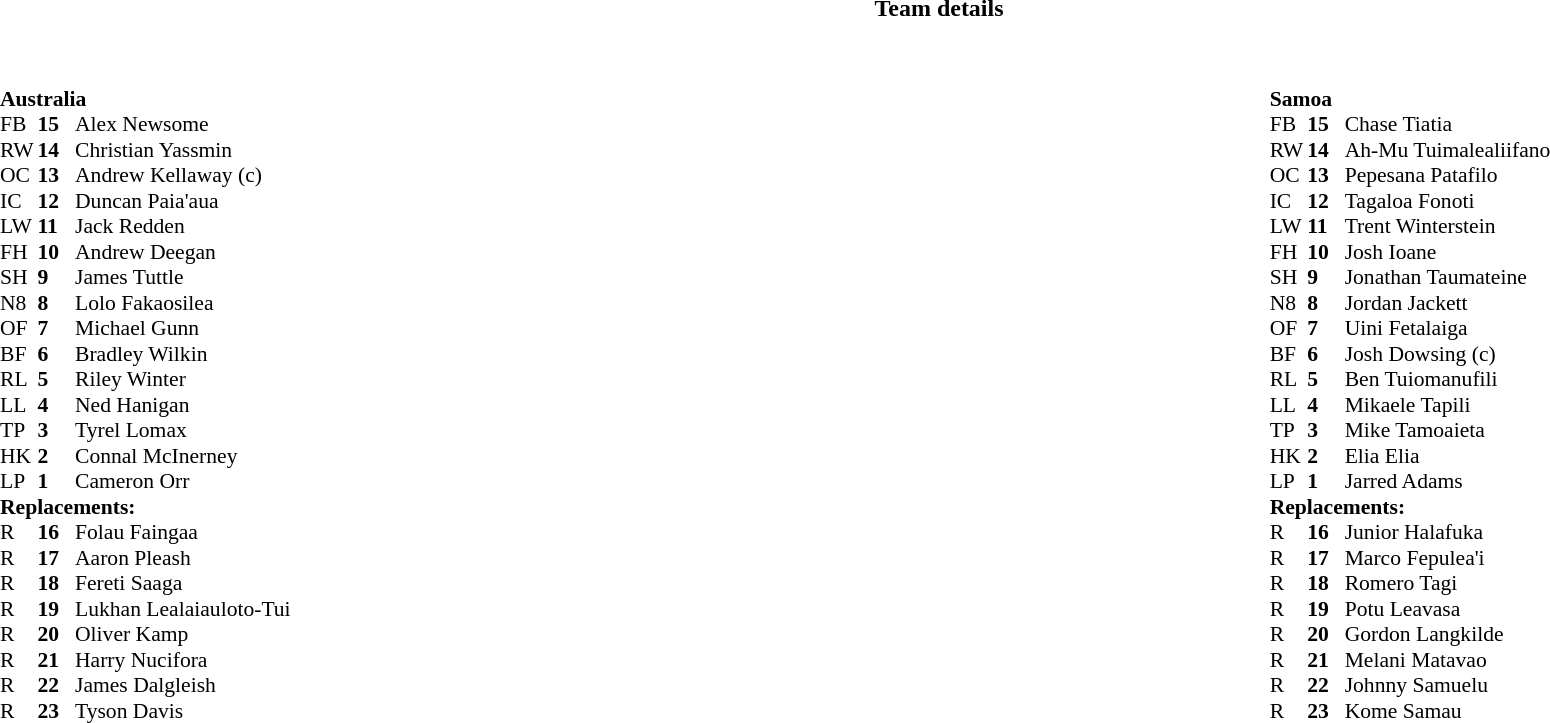<table border="0" width="100%" class="collapsible collapsed">
<tr>
<th>Team details</th>
</tr>
<tr>
<td><br><table width="100%">
<tr>
<td valign="top" width="50%"><br><table style="font-size: 90%" cellspacing="0" cellpadding="0">
<tr>
<td colspan="4"><strong>Australia</strong></td>
</tr>
<tr>
<th width="25"></th>
<th width="25"></th>
</tr>
<tr>
<td>FB</td>
<td><strong>15</strong></td>
<td>Alex Newsome</td>
</tr>
<tr>
<td>RW</td>
<td><strong>14</strong></td>
<td>Christian Yassmin</td>
</tr>
<tr>
<td>OC</td>
<td><strong>13</strong></td>
<td>Andrew Kellaway (c)</td>
</tr>
<tr>
<td>IC</td>
<td><strong>12</strong></td>
<td>Duncan Paia'aua</td>
</tr>
<tr>
<td>LW</td>
<td><strong>11</strong></td>
<td>Jack Redden</td>
</tr>
<tr>
<td>FH</td>
<td><strong>10</strong></td>
<td>Andrew Deegan</td>
</tr>
<tr>
<td>SH</td>
<td><strong>9</strong></td>
<td>James Tuttle</td>
</tr>
<tr>
<td>N8</td>
<td><strong>8</strong></td>
<td>Lolo Fakaosilea</td>
</tr>
<tr>
<td>OF</td>
<td><strong>7</strong></td>
<td>Michael Gunn</td>
</tr>
<tr>
<td>BF</td>
<td><strong>6</strong></td>
<td>Bradley Wilkin</td>
</tr>
<tr>
<td>RL</td>
<td><strong>5</strong></td>
<td>Riley Winter</td>
</tr>
<tr>
<td>LL</td>
<td><strong>4</strong></td>
<td>Ned Hanigan</td>
</tr>
<tr>
<td>TP</td>
<td><strong>3</strong></td>
<td>Tyrel Lomax</td>
</tr>
<tr>
<td>HK</td>
<td><strong>2</strong></td>
<td>Connal McInerney</td>
</tr>
<tr>
<td>LP</td>
<td><strong>1</strong></td>
<td>Cameron Orr</td>
</tr>
<tr>
<td colspan=3><strong>Replacements:</strong></td>
</tr>
<tr>
<td>R</td>
<td><strong>16</strong></td>
<td>Folau Faingaa</td>
</tr>
<tr>
<td>R</td>
<td><strong>17</strong></td>
<td>Aaron Pleash</td>
</tr>
<tr>
<td>R</td>
<td><strong>18</strong></td>
<td>Fereti Saaga</td>
</tr>
<tr>
<td>R</td>
<td><strong>19</strong></td>
<td>Lukhan Lealaiauloto-Tui</td>
</tr>
<tr>
<td>R</td>
<td><strong>20</strong></td>
<td>Oliver Kamp</td>
</tr>
<tr>
<td>R</td>
<td><strong>21</strong></td>
<td>Harry Nucifora</td>
</tr>
<tr>
<td>R</td>
<td><strong>22</strong></td>
<td>James Dalgleish</td>
</tr>
<tr>
<td>R</td>
<td><strong>23</strong></td>
<td>Tyson Davis</td>
</tr>
</table>
</td>
<td valign="top" width="50%"><br><table style="font-size: 90%" cellspacing="0" cellpadding="0" align="center">
<tr>
<td colspan="4"><strong>Samoa</strong></td>
</tr>
<tr>
<th width="25"></th>
<th width="25"></th>
</tr>
<tr>
<td>FB</td>
<td><strong>15</strong></td>
<td>Chase Tiatia</td>
</tr>
<tr>
<td>RW</td>
<td><strong>14</strong></td>
<td>Ah-Mu Tuimalealiifano</td>
</tr>
<tr>
<td>OC</td>
<td><strong>13</strong></td>
<td>Pepesana Patafilo</td>
</tr>
<tr>
<td>IC</td>
<td><strong>12</strong></td>
<td>Tagaloa Fonoti</td>
</tr>
<tr>
<td>LW</td>
<td><strong>11</strong></td>
<td>Trent Winterstein</td>
</tr>
<tr>
<td>FH</td>
<td><strong>10</strong></td>
<td>Josh Ioane</td>
</tr>
<tr>
<td>SH</td>
<td><strong>9</strong></td>
<td>Jonathan Taumateine</td>
</tr>
<tr>
<td>N8</td>
<td><strong>8</strong></td>
<td>Jordan Jackett</td>
</tr>
<tr>
<td>OF</td>
<td><strong>7</strong></td>
<td>Uini Fetalaiga</td>
</tr>
<tr>
<td>BF</td>
<td><strong>6</strong></td>
<td>Josh Dowsing (c)</td>
</tr>
<tr>
<td>RL</td>
<td><strong>5</strong></td>
<td>Ben Tuiomanufili</td>
</tr>
<tr>
<td>LL</td>
<td><strong>4</strong></td>
<td>Mikaele Tapili</td>
</tr>
<tr>
<td>TP</td>
<td><strong>3</strong></td>
<td>Mike Tamoaieta</td>
</tr>
<tr>
<td>HK</td>
<td><strong>2</strong></td>
<td>Elia Elia</td>
</tr>
<tr>
<td>LP</td>
<td><strong>1</strong></td>
<td>Jarred Adams</td>
</tr>
<tr>
<td colspan=3><strong>Replacements:</strong></td>
</tr>
<tr>
<td>R</td>
<td><strong>16</strong></td>
<td>Junior Halafuka</td>
</tr>
<tr>
<td>R</td>
<td><strong>17</strong></td>
<td>Marco Fepulea'i</td>
</tr>
<tr>
<td>R</td>
<td><strong>18</strong></td>
<td>Romero Tagi</td>
</tr>
<tr>
<td>R</td>
<td><strong>19</strong></td>
<td>Potu Leavasa</td>
</tr>
<tr>
<td>R</td>
<td><strong>20</strong></td>
<td>Gordon Langkilde</td>
</tr>
<tr>
<td>R</td>
<td><strong>21</strong></td>
<td>Melani Matavao</td>
</tr>
<tr>
<td>R</td>
<td><strong>22</strong></td>
<td>Johnny Samuelu</td>
</tr>
<tr>
<td>R</td>
<td><strong>23</strong></td>
<td>Kome Samau</td>
</tr>
</table>
</td>
</tr>
</table>
</td>
</tr>
</table>
